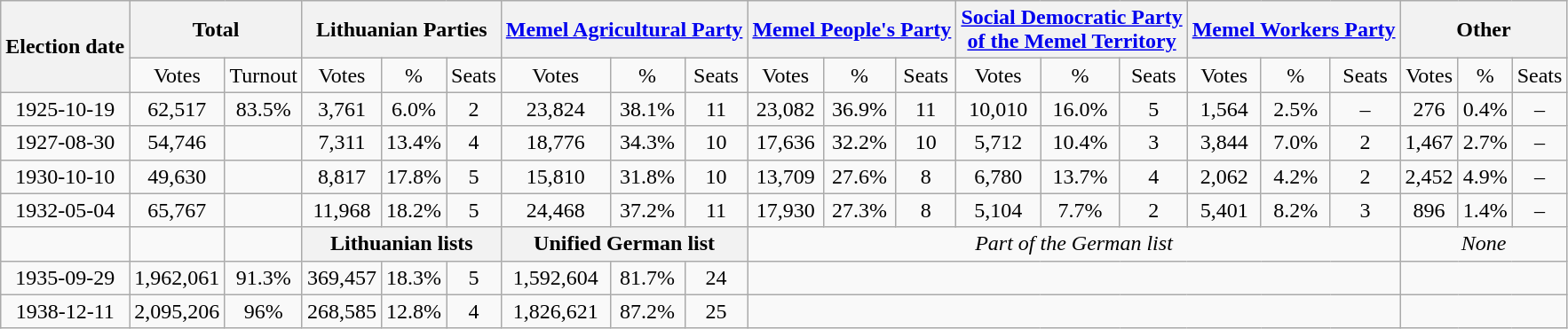<table class=wikitable>
<tr align=center>
<th rowspan=2>Election date</th>
<th colspan=2>Total</th>
<th colspan=3>Lithuanian Parties</th>
<th colspan=3><a href='#'>Memel Agricultural Party</a></th>
<th colspan=3><a href='#'>Memel People's Party</a></th>
<th colspan=3><a href='#'>Social Democratic Party<br>of the Memel Territory</a></th>
<th colspan=3><a href='#'>Memel Workers Party</a></th>
<th colspan=3><strong>Other</strong></th>
</tr>
<tr align=center>
<td>Votes</td>
<td>Turnout</td>
<td>Votes</td>
<td>%</td>
<td>Seats</td>
<td>Votes</td>
<td>%</td>
<td>Seats</td>
<td>Votes</td>
<td>%</td>
<td>Seats</td>
<td>Votes</td>
<td>%</td>
<td>Seats</td>
<td>Votes</td>
<td>%</td>
<td>Seats</td>
<td>Votes</td>
<td>%</td>
<td>Seats</td>
</tr>
<tr align=center>
<td>1925-10-19</td>
<td>62,517</td>
<td>83.5%</td>
<td>3,761</td>
<td>6.0%</td>
<td>2</td>
<td>23,824</td>
<td>38.1%</td>
<td>11</td>
<td>23,082</td>
<td>36.9%</td>
<td>11</td>
<td>10,010</td>
<td>16.0%</td>
<td>5</td>
<td>1,564</td>
<td>2.5%</td>
<td>–</td>
<td>276</td>
<td>0.4%</td>
<td>–</td>
</tr>
<tr align=center>
<td>1927-08-30</td>
<td>54,746</td>
<td></td>
<td>7,311</td>
<td>13.4%</td>
<td>4</td>
<td>18,776</td>
<td>34.3%</td>
<td>10</td>
<td>17,636</td>
<td>32.2%</td>
<td>10</td>
<td>5,712</td>
<td>10.4%</td>
<td>3</td>
<td>3,844</td>
<td>7.0%</td>
<td>2</td>
<td>1,467</td>
<td>2.7%</td>
<td>–</td>
</tr>
<tr align=center>
<td>1930-10-10</td>
<td>49,630</td>
<td></td>
<td>8,817</td>
<td>17.8%</td>
<td>5</td>
<td>15,810</td>
<td>31.8%</td>
<td>10</td>
<td>13,709</td>
<td>27.6%</td>
<td>8</td>
<td>6,780</td>
<td>13.7%</td>
<td>4</td>
<td>2,062</td>
<td>4.2%</td>
<td>2</td>
<td>2,452</td>
<td>4.9%</td>
<td>–</td>
</tr>
<tr align=center>
<td>1932-05-04</td>
<td>65,767</td>
<td></td>
<td>11,968</td>
<td>18.2%</td>
<td>5</td>
<td>24,468</td>
<td>37.2%</td>
<td>11</td>
<td>17,930</td>
<td>27.3%</td>
<td>8</td>
<td>5,104</td>
<td>7.7%</td>
<td>2</td>
<td>5,401</td>
<td>8.2%</td>
<td>3</td>
<td>896</td>
<td>1.4%</td>
<td>–</td>
</tr>
<tr align=center>
<td> </td>
<td></td>
<td> </td>
<th colspan=3>Lithuanian lists</th>
<th colspan=3>Unified German list</th>
<td colspan=9><em>Part of the German list</em></td>
<td colspan=3><em>None</em></td>
</tr>
<tr align=center>
<td>1935-09-29</td>
<td>1,962,061</td>
<td>91.3%</td>
<td>369,457</td>
<td>18.3%</td>
<td>5</td>
<td>1,592,604</td>
<td>81.7%</td>
<td>24</td>
<td colspan=9></td>
<td colspan=3></td>
</tr>
<tr align=center>
<td>1938-12-11</td>
<td>2,095,206</td>
<td>96%</td>
<td>268,585</td>
<td>12.8%</td>
<td>4</td>
<td>1,826,621</td>
<td>87.2%</td>
<td>25</td>
<td colspan=9></td>
<td colspan=3> </td>
</tr>
</table>
